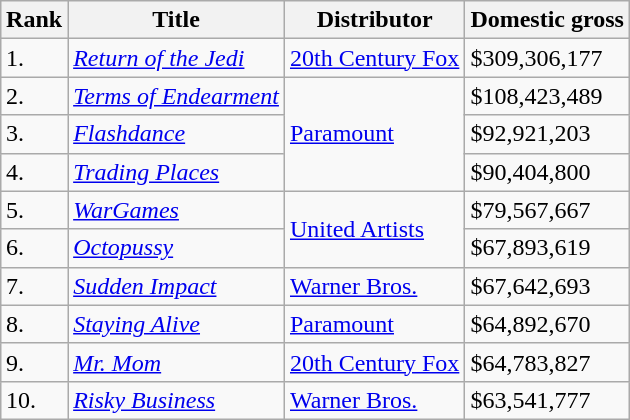<table class="wikitable sortable" style="margin:auto; margin:auto;">
<tr>
<th>Rank</th>
<th>Title</th>
<th>Distributor</th>
<th>Domestic gross</th>
</tr>
<tr>
<td>1.</td>
<td><em><a href='#'>Return of the Jedi</a></em></td>
<td><a href='#'>20th Century Fox</a></td>
<td>$309,306,177</td>
</tr>
<tr>
<td>2.</td>
<td><em><a href='#'>Terms of Endearment</a></em></td>
<td rowspan="3"><a href='#'>Paramount</a></td>
<td>$108,423,489</td>
</tr>
<tr>
<td>3.</td>
<td><em><a href='#'>Flashdance</a></em></td>
<td>$92,921,203</td>
</tr>
<tr>
<td>4.</td>
<td><em><a href='#'>Trading Places</a></em></td>
<td>$90,404,800</td>
</tr>
<tr>
<td>5.</td>
<td><em><a href='#'>WarGames</a></em></td>
<td rowspan="2"><a href='#'>United Artists</a></td>
<td>$79,567,667</td>
</tr>
<tr>
<td>6.</td>
<td><em><a href='#'>Octopussy</a></em></td>
<td>$67,893,619</td>
</tr>
<tr>
<td>7.</td>
<td><em><a href='#'>Sudden Impact</a></em></td>
<td><a href='#'>Warner Bros.</a></td>
<td>$67,642,693</td>
</tr>
<tr>
<td>8.</td>
<td><em><a href='#'>Staying Alive</a></em></td>
<td><a href='#'>Paramount</a></td>
<td>$64,892,670</td>
</tr>
<tr>
<td>9.</td>
<td><em><a href='#'>Mr. Mom</a></em></td>
<td><a href='#'>20th Century Fox</a></td>
<td>$64,783,827</td>
</tr>
<tr>
<td>10.</td>
<td><em><a href='#'>Risky Business</a></em></td>
<td><a href='#'>Warner Bros.</a></td>
<td>$63,541,777</td>
</tr>
</table>
